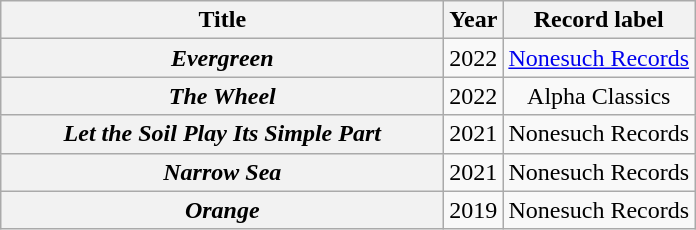<table class="wikitable plainrowheaders" style="text-align:center;">
<tr>
<th scope="col" style="width:18em;">Title</th>
<th scope="col">Year</th>
<th scope="col">Record label</th>
</tr>
<tr>
<th scope="row"><em>Evergreen</em></th>
<td>2022</td>
<td><a href='#'>Nonesuch Records</a></td>
</tr>
<tr>
<th scope="row"><em>The Wheel</em></th>
<td>2022</td>
<td>Alpha Classics</td>
</tr>
<tr>
<th scope="row"><em>Let the Soil Play Its Simple Part</em></th>
<td>2021</td>
<td>Nonesuch Records</td>
</tr>
<tr>
<th scope="row"><em>Narrow Sea</em></th>
<td>2021</td>
<td>Nonesuch Records</td>
</tr>
<tr>
<th scope="row"><em>Orange</em></th>
<td>2019</td>
<td>Nonesuch Records</td>
</tr>
</table>
